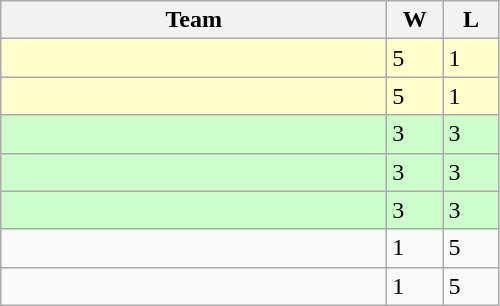<table class="wikitable">
<tr>
<th width="250px">Team</th>
<th width="30px">W</th>
<th width="30px">L</th>
</tr>
<tr bgcolor=#ffffcc>
<td></td>
<td>5</td>
<td>1</td>
</tr>
<tr bgcolor=#ffffcc>
<td></td>
<td>5</td>
<td>1</td>
</tr>
<tr bgcolor=#ccffcc>
<td></td>
<td>3</td>
<td>3</td>
</tr>
<tr bgcolor=#ccffcc>
<td></td>
<td>3</td>
<td>3</td>
</tr>
<tr bgcolor=#ccffcc>
<td></td>
<td>3</td>
<td>3</td>
</tr>
<tr>
<td></td>
<td>1</td>
<td>5</td>
</tr>
<tr>
<td></td>
<td>1</td>
<td>5</td>
</tr>
</table>
